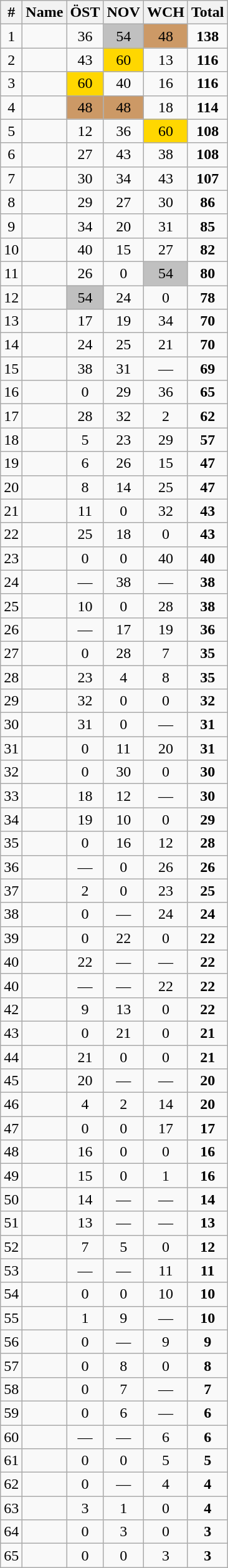<table class="wikitable sortable" style="text-align:center;">
<tr>
<th>#</th>
<th>Name</th>
<th>ÖST</th>
<th>NOV</th>
<th>WCH</th>
<th>Total</th>
</tr>
<tr>
<td>1</td>
<td align="left"></td>
<td>36</td>
<td bgcolor="silver">54</td>
<td bgcolor=CC9966>48</td>
<td><strong>138</strong></td>
</tr>
<tr>
<td>2</td>
<td align="left"></td>
<td>43</td>
<td bgcolor="gold">60</td>
<td>13</td>
<td><strong>116</strong></td>
</tr>
<tr>
<td>3</td>
<td align="left"></td>
<td bgcolor="gold">60</td>
<td>40</td>
<td>16</td>
<td><strong>116</strong></td>
</tr>
<tr>
<td>4</td>
<td align="left"></td>
<td bgcolor=CC9966>48</td>
<td bgcolor=CC9966>48</td>
<td>18</td>
<td><strong>114</strong></td>
</tr>
<tr>
<td>5</td>
<td align="left"></td>
<td>12</td>
<td>36</td>
<td bgcolor="gold">60</td>
<td><strong>108</strong></td>
</tr>
<tr>
<td>6</td>
<td align="left"></td>
<td>27</td>
<td>43</td>
<td>38</td>
<td><strong>108</strong></td>
</tr>
<tr>
<td>7</td>
<td align="left"></td>
<td>30</td>
<td>34</td>
<td>43</td>
<td><strong>107</strong></td>
</tr>
<tr>
<td>8</td>
<td align="left"></td>
<td>29</td>
<td>27</td>
<td>30</td>
<td><strong>86</strong></td>
</tr>
<tr>
<td>9</td>
<td align="left"></td>
<td>34</td>
<td>20</td>
<td>31</td>
<td><strong>85</strong></td>
</tr>
<tr>
<td>10</td>
<td align="left"></td>
<td>40</td>
<td>15</td>
<td>27</td>
<td><strong>82</strong></td>
</tr>
<tr>
<td>11</td>
<td align="left"></td>
<td>26</td>
<td>0</td>
<td bgcolor="silver">54</td>
<td><strong>80</strong></td>
</tr>
<tr>
<td>12</td>
<td align="left"></td>
<td bgcolor="silver">54</td>
<td>24</td>
<td>0</td>
<td><strong>78</strong></td>
</tr>
<tr>
<td>13</td>
<td align="left"></td>
<td>17</td>
<td>19</td>
<td>34</td>
<td><strong>70</strong></td>
</tr>
<tr>
<td>14</td>
<td align="left"></td>
<td>24</td>
<td>25</td>
<td>21</td>
<td><strong>70</strong></td>
</tr>
<tr>
<td>15</td>
<td align="left"></td>
<td>38</td>
<td>31</td>
<td>—</td>
<td><strong>69</strong></td>
</tr>
<tr>
<td>16</td>
<td align="left"></td>
<td>0</td>
<td>29</td>
<td>36</td>
<td><strong>65</strong></td>
</tr>
<tr>
<td>17</td>
<td align="left"></td>
<td>28</td>
<td>32</td>
<td>2</td>
<td><strong>62</strong></td>
</tr>
<tr>
<td>18</td>
<td align="left"></td>
<td>5</td>
<td>23</td>
<td>29</td>
<td><strong>57</strong></td>
</tr>
<tr>
<td>19</td>
<td align="left"></td>
<td>6</td>
<td>26</td>
<td>15</td>
<td><strong>47</strong></td>
</tr>
<tr>
<td>20</td>
<td align="left"></td>
<td>8</td>
<td>14</td>
<td>25</td>
<td><strong>47</strong></td>
</tr>
<tr>
<td>21</td>
<td align="left"></td>
<td>11</td>
<td>0</td>
<td>32</td>
<td><strong>43</strong></td>
</tr>
<tr>
<td>22</td>
<td align="left"></td>
<td>25</td>
<td>18</td>
<td>0</td>
<td><strong>43</strong></td>
</tr>
<tr>
<td>23</td>
<td align="left"></td>
<td>0</td>
<td>0</td>
<td>40</td>
<td><strong>40</strong></td>
</tr>
<tr>
<td>24</td>
<td align="left"></td>
<td>—</td>
<td>38</td>
<td>—</td>
<td><strong>38</strong></td>
</tr>
<tr>
<td>25</td>
<td align="left"></td>
<td>10</td>
<td>0</td>
<td>28</td>
<td><strong>38</strong></td>
</tr>
<tr>
<td>26</td>
<td align="left"></td>
<td>—</td>
<td>17</td>
<td>19</td>
<td><strong>36</strong></td>
</tr>
<tr>
<td>27</td>
<td align="left"></td>
<td>0</td>
<td>28</td>
<td>7</td>
<td><strong>35</strong></td>
</tr>
<tr>
<td>28</td>
<td align="left"></td>
<td>23</td>
<td>4</td>
<td>8</td>
<td><strong>35</strong></td>
</tr>
<tr>
<td>29</td>
<td align="left"></td>
<td>32</td>
<td>0</td>
<td>0</td>
<td><strong>32</strong></td>
</tr>
<tr>
<td>30</td>
<td align="left"></td>
<td>31</td>
<td>0</td>
<td>—</td>
<td><strong>31</strong></td>
</tr>
<tr>
<td>31</td>
<td align="left"></td>
<td>0</td>
<td>11</td>
<td>20</td>
<td><strong>31</strong></td>
</tr>
<tr>
<td>32</td>
<td align="left"></td>
<td>0</td>
<td>30</td>
<td>0</td>
<td><strong>30</strong></td>
</tr>
<tr>
<td>33</td>
<td align="left"></td>
<td>18</td>
<td>12</td>
<td>—</td>
<td><strong>30</strong></td>
</tr>
<tr>
<td>34</td>
<td align="left"></td>
<td>19</td>
<td>10</td>
<td>0</td>
<td><strong>29</strong></td>
</tr>
<tr>
<td>35</td>
<td align="left"></td>
<td>0</td>
<td>16</td>
<td>12</td>
<td><strong>28</strong></td>
</tr>
<tr>
<td>36</td>
<td align="left"></td>
<td>—</td>
<td>0</td>
<td>26</td>
<td><strong>26</strong></td>
</tr>
<tr>
<td>37</td>
<td align="left"></td>
<td>2</td>
<td>0</td>
<td>23</td>
<td><strong>25</strong></td>
</tr>
<tr>
<td>38</td>
<td align="left"></td>
<td>0</td>
<td>—</td>
<td>24</td>
<td><strong>24</strong></td>
</tr>
<tr>
<td>39</td>
<td align="left"></td>
<td>0</td>
<td>22</td>
<td>0</td>
<td><strong>22</strong></td>
</tr>
<tr>
<td>40</td>
<td align="left"></td>
<td>22</td>
<td>—</td>
<td>—</td>
<td><strong>22</strong></td>
</tr>
<tr>
<td>40</td>
<td align="left"></td>
<td>—</td>
<td>—</td>
<td>22</td>
<td><strong>22</strong></td>
</tr>
<tr>
<td>42</td>
<td align="left"></td>
<td>9</td>
<td>13</td>
<td>0</td>
<td><strong>22</strong></td>
</tr>
<tr>
<td>43</td>
<td align="left"></td>
<td>0</td>
<td>21</td>
<td>0</td>
<td><strong>21</strong></td>
</tr>
<tr>
<td>44</td>
<td align="left"></td>
<td>21</td>
<td>0</td>
<td>0</td>
<td><strong>21</strong></td>
</tr>
<tr>
<td>45</td>
<td align="left"></td>
<td>20</td>
<td>—</td>
<td>—</td>
<td><strong>20</strong></td>
</tr>
<tr>
<td>46</td>
<td align="left"></td>
<td>4</td>
<td>2</td>
<td>14</td>
<td><strong>20</strong></td>
</tr>
<tr>
<td>47</td>
<td align="left"></td>
<td>0</td>
<td>0</td>
<td>17</td>
<td><strong>17</strong></td>
</tr>
<tr>
<td>48</td>
<td align="left"></td>
<td>16</td>
<td>0</td>
<td>0</td>
<td><strong>16</strong></td>
</tr>
<tr>
<td>49</td>
<td align="left"></td>
<td>15</td>
<td>0</td>
<td>1</td>
<td><strong>16</strong></td>
</tr>
<tr>
<td>50</td>
<td align="left"></td>
<td>14</td>
<td>—</td>
<td>—</td>
<td><strong>14</strong></td>
</tr>
<tr>
<td>51</td>
<td align="left"></td>
<td>13</td>
<td>—</td>
<td>—</td>
<td><strong>13</strong></td>
</tr>
<tr>
<td>52</td>
<td align="left"></td>
<td>7</td>
<td>5</td>
<td>0</td>
<td><strong>12</strong></td>
</tr>
<tr>
<td>53</td>
<td align="left"></td>
<td>—</td>
<td>—</td>
<td>11</td>
<td><strong>11</strong></td>
</tr>
<tr>
<td>54</td>
<td align="left"></td>
<td>0</td>
<td>0</td>
<td>10</td>
<td><strong>10</strong></td>
</tr>
<tr>
<td>55</td>
<td align="left"></td>
<td>1</td>
<td>9</td>
<td>—</td>
<td><strong>10</strong></td>
</tr>
<tr>
<td>56</td>
<td align="left"></td>
<td>0</td>
<td>—</td>
<td>9</td>
<td><strong>9</strong></td>
</tr>
<tr>
<td>57</td>
<td align="left"></td>
<td>0</td>
<td>8</td>
<td>0</td>
<td><strong>8</strong></td>
</tr>
<tr>
<td>58</td>
<td align="left"></td>
<td>0</td>
<td>7</td>
<td>—</td>
<td><strong>7</strong></td>
</tr>
<tr>
<td>59</td>
<td align="left"></td>
<td>0</td>
<td>6</td>
<td>—</td>
<td><strong>6</strong></td>
</tr>
<tr>
<td>60</td>
<td align="left"></td>
<td>—</td>
<td>—</td>
<td>6</td>
<td><strong>6</strong></td>
</tr>
<tr>
<td>61</td>
<td align="left"></td>
<td>0</td>
<td>0</td>
<td>5</td>
<td><strong>5</strong></td>
</tr>
<tr>
<td>62</td>
<td align="left"></td>
<td>0</td>
<td>—</td>
<td>4</td>
<td><strong>4</strong></td>
</tr>
<tr>
<td>63</td>
<td align="left"></td>
<td>3</td>
<td>1</td>
<td>0</td>
<td><strong>4</strong></td>
</tr>
<tr>
<td>64</td>
<td align="left"></td>
<td>0</td>
<td>3</td>
<td>0</td>
<td><strong>3</strong></td>
</tr>
<tr>
<td>65</td>
<td align="left"></td>
<td>0</td>
<td>0</td>
<td>3</td>
<td><strong>3</strong></td>
</tr>
</table>
